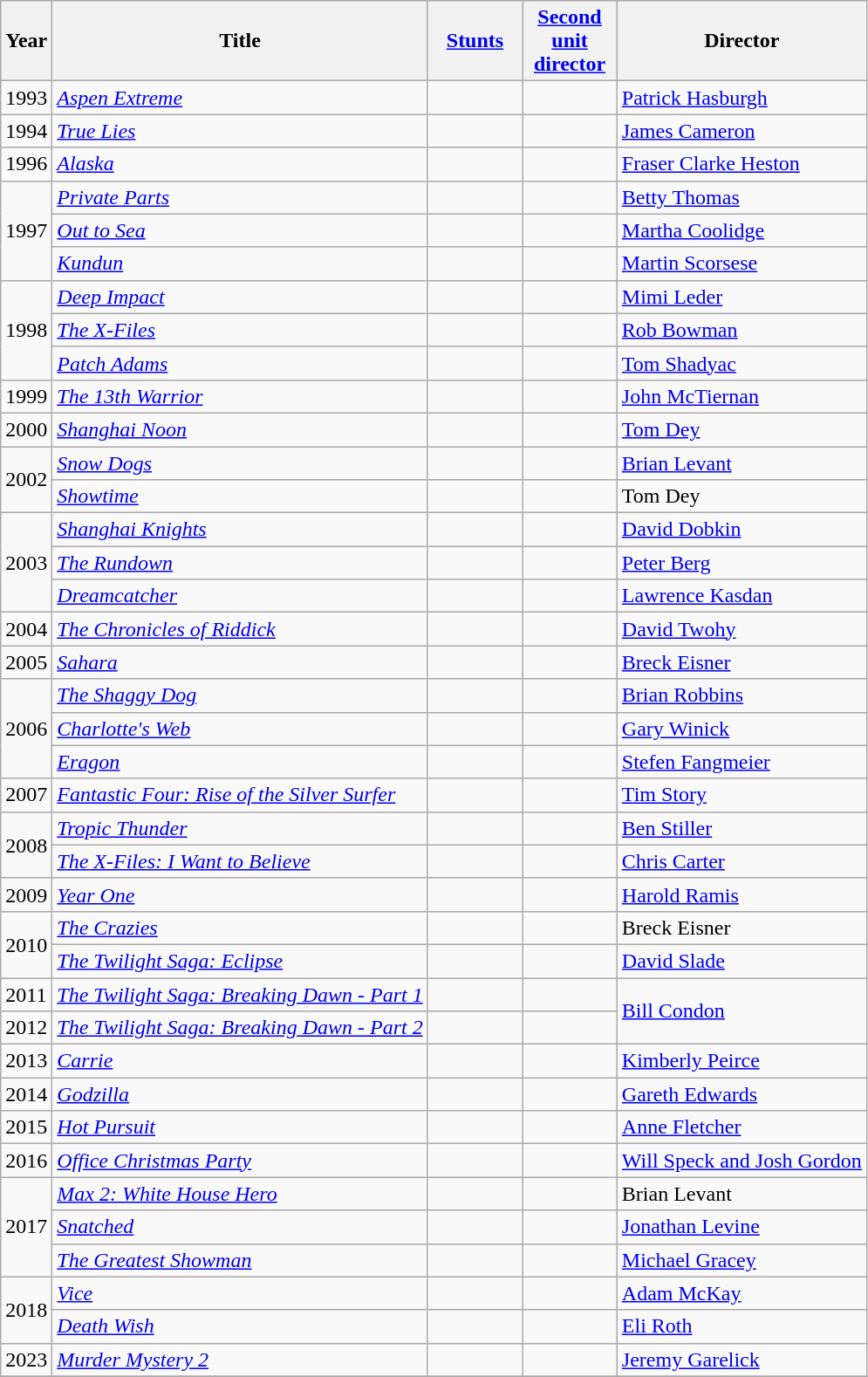<table class="wikitable sortable" border="1">
<tr>
<th>Year</th>
<th>Title</th>
<th width="65"><a href='#'>Stunts</a></th>
<th width="65"><a href='#'>Second unit director</a></th>
<th>Director</th>
</tr>
<tr>
<td>1993</td>
<td><em><a href='#'>Aspen Extreme</a></em></td>
<td></td>
<td></td>
<td><a href='#'>Patrick Hasburgh</a></td>
</tr>
<tr>
<td>1994</td>
<td><em><a href='#'>True Lies</a></em></td>
<td></td>
<td></td>
<td><a href='#'>James Cameron</a></td>
</tr>
<tr>
<td>1996</td>
<td><em><a href='#'>Alaska</a></em></td>
<td></td>
<td></td>
<td><a href='#'>Fraser Clarke Heston</a></td>
</tr>
<tr>
<td rowspan="3">1997</td>
<td><em><a href='#'>Private Parts</a></em></td>
<td></td>
<td></td>
<td><a href='#'>Betty Thomas</a></td>
</tr>
<tr>
<td><em><a href='#'>Out to Sea</a></em></td>
<td></td>
<td></td>
<td><a href='#'>Martha Coolidge</a></td>
</tr>
<tr>
<td><em><a href='#'>Kundun</a></em></td>
<td></td>
<td></td>
<td><a href='#'>Martin Scorsese</a></td>
</tr>
<tr>
<td rowspan="3">1998</td>
<td><em><a href='#'>Deep Impact</a></em></td>
<td></td>
<td></td>
<td><a href='#'>Mimi Leder</a></td>
</tr>
<tr>
<td><em><a href='#'>The X-Files</a></em></td>
<td></td>
<td></td>
<td><a href='#'>Rob Bowman</a></td>
</tr>
<tr>
<td><em><a href='#'>Patch Adams</a></em></td>
<td></td>
<td></td>
<td><a href='#'>Tom Shadyac</a></td>
</tr>
<tr>
<td>1999</td>
<td><em><a href='#'>The 13th Warrior</a></em></td>
<td></td>
<td></td>
<td><a href='#'>John McTiernan</a></td>
</tr>
<tr>
<td>2000</td>
<td><em><a href='#'>Shanghai Noon</a></em></td>
<td></td>
<td></td>
<td><a href='#'>Tom Dey</a></td>
</tr>
<tr>
<td rowspan="2">2002</td>
<td><em><a href='#'>Snow Dogs</a></em></td>
<td></td>
<td></td>
<td><a href='#'>Brian Levant</a></td>
</tr>
<tr>
<td><em><a href='#'>Showtime</a></em></td>
<td></td>
<td></td>
<td>Tom Dey</td>
</tr>
<tr>
<td rowspan="3">2003</td>
<td><em><a href='#'>Shanghai Knights</a></em></td>
<td></td>
<td></td>
<td><a href='#'>David Dobkin</a></td>
</tr>
<tr>
<td><em><a href='#'>The Rundown</a></em></td>
<td></td>
<td></td>
<td><a href='#'>Peter Berg</a></td>
</tr>
<tr>
<td><em><a href='#'>Dreamcatcher</a></em></td>
<td></td>
<td></td>
<td><a href='#'>Lawrence Kasdan</a></td>
</tr>
<tr>
<td>2004</td>
<td><em><a href='#'>The Chronicles of Riddick</a></em></td>
<td></td>
<td></td>
<td><a href='#'>David Twohy</a></td>
</tr>
<tr>
<td>2005</td>
<td><em><a href='#'>Sahara</a></em></td>
<td></td>
<td></td>
<td><a href='#'>Breck Eisner</a></td>
</tr>
<tr>
<td rowspan="3">2006</td>
<td><em><a href='#'>The Shaggy Dog</a></em></td>
<td></td>
<td></td>
<td><a href='#'>Brian Robbins</a></td>
</tr>
<tr>
<td><em><a href='#'>Charlotte's Web</a></em></td>
<td></td>
<td></td>
<td><a href='#'>Gary Winick</a></td>
</tr>
<tr>
<td><em><a href='#'>Eragon</a></em></td>
<td></td>
<td></td>
<td><a href='#'>Stefen Fangmeier</a></td>
</tr>
<tr>
<td>2007</td>
<td><em><a href='#'>Fantastic Four: Rise of the Silver Surfer</a></em></td>
<td></td>
<td></td>
<td><a href='#'>Tim Story</a></td>
</tr>
<tr>
<td rowspan="2">2008</td>
<td><em><a href='#'>Tropic Thunder</a></em></td>
<td></td>
<td></td>
<td><a href='#'>Ben Stiller</a></td>
</tr>
<tr>
<td><em><a href='#'>The X-Files: I Want to Believe</a></em></td>
<td></td>
<td></td>
<td><a href='#'>Chris Carter</a></td>
</tr>
<tr>
<td>2009</td>
<td><em><a href='#'>Year One</a></em></td>
<td></td>
<td></td>
<td><a href='#'>Harold Ramis</a></td>
</tr>
<tr>
<td rowspan="2">2010</td>
<td><em><a href='#'>The Crazies</a></em></td>
<td></td>
<td></td>
<td>Breck Eisner</td>
</tr>
<tr>
<td><em><a href='#'>The Twilight Saga: Eclipse</a></em></td>
<td></td>
<td></td>
<td><a href='#'>David Slade</a></td>
</tr>
<tr>
<td>2011</td>
<td><em><a href='#'>The Twilight Saga: Breaking Dawn - Part 1</a></em></td>
<td></td>
<td></td>
<td rowspan="2"><a href='#'>Bill Condon</a></td>
</tr>
<tr>
<td>2012</td>
<td><em><a href='#'>The Twilight Saga: Breaking Dawn - Part 2</a></em></td>
<td></td>
<td></td>
</tr>
<tr>
<td>2013</td>
<td><em><a href='#'>Carrie</a></em></td>
<td></td>
<td></td>
<td><a href='#'>Kimberly Peirce</a></td>
</tr>
<tr>
<td>2014</td>
<td><em><a href='#'>Godzilla</a></em></td>
<td></td>
<td></td>
<td><a href='#'>Gareth Edwards</a></td>
</tr>
<tr>
<td>2015</td>
<td><em><a href='#'>Hot Pursuit</a></em></td>
<td></td>
<td></td>
<td><a href='#'>Anne Fletcher</a></td>
</tr>
<tr>
<td>2016</td>
<td><em><a href='#'>Office Christmas Party</a></em></td>
<td></td>
<td></td>
<td><a href='#'>Will Speck and Josh Gordon</a></td>
</tr>
<tr>
<td rowspan="3">2017</td>
<td><em><a href='#'>Max 2: White House Hero</a></em></td>
<td></td>
<td></td>
<td>Brian Levant</td>
</tr>
<tr>
<td><em><a href='#'>Snatched</a></em></td>
<td></td>
<td></td>
<td><a href='#'>Jonathan Levine</a></td>
</tr>
<tr>
<td><em><a href='#'>The Greatest Showman</a></em></td>
<td></td>
<td></td>
<td><a href='#'>Michael Gracey</a></td>
</tr>
<tr>
<td rowspan="2">2018</td>
<td><em><a href='#'>Vice</a></em></td>
<td></td>
<td></td>
<td><a href='#'>Adam McKay</a></td>
</tr>
<tr>
<td><em><a href='#'>Death Wish</a></em></td>
<td></td>
<td></td>
<td><a href='#'>Eli Roth</a></td>
</tr>
<tr>
<td>2023</td>
<td><em><a href='#'>Murder Mystery 2</a></em></td>
<td></td>
<td></td>
<td><a href='#'>Jeremy Garelick</a></td>
</tr>
<tr>
</tr>
</table>
